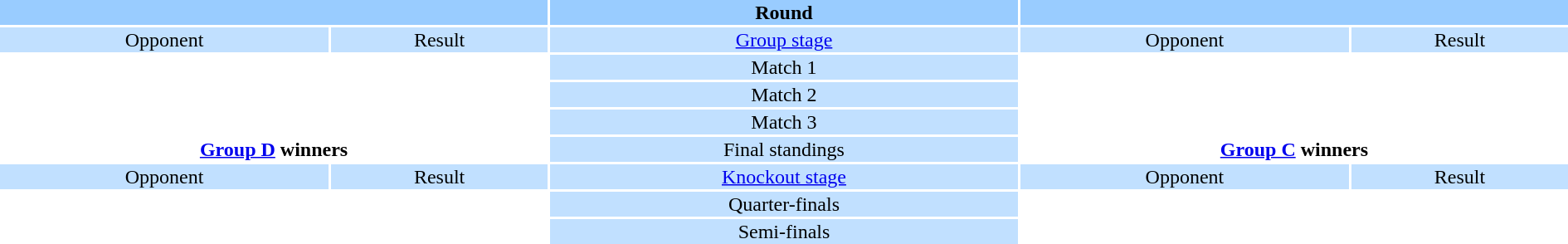<table style="width:100%; text-align:center;">
<tr style="vertical-align:top; background:#99CCFF;">
<th colspan="2"></th>
<th>Round</th>
<th colspan="2"></th>
</tr>
<tr style="vertical-align:top; background:#C1E0FF;">
<td>Opponent</td>
<td>Result</td>
<td><a href='#'>Group stage</a></td>
<td>Opponent</td>
<td>Result</td>
</tr>
<tr>
<td style="text-align:left"></td>
<td></td>
<td style="background:#C1E0FF">Match 1</td>
<td style="text-align:left"></td>
<td></td>
</tr>
<tr>
<td style="text-align:left"></td>
<td></td>
<td style="background:#C1E0FF">Match 2</td>
<td style="text-align:left"></td>
<td></td>
</tr>
<tr>
<td style="text-align:left"></td>
<td></td>
<td style="background:#C1E0FF">Match 3</td>
<td style="text-align:left"></td>
<td></td>
</tr>
<tr>
<td colspan="2" style="text-align:center"><strong><a href='#'>Group D</a> winners</strong><br><div></div></td>
<td style="background:#C1E0FF">Final standings</td>
<td colspan="2" style="text-align:center"><strong><a href='#'>Group C</a> winners</strong><br><div></div></td>
</tr>
<tr style="vertical-align:top; background:#C1E0FF">
<td>Opponent</td>
<td>Result</td>
<td><a href='#'>Knockout stage</a></td>
<td>Opponent</td>
<td>Result</td>
</tr>
<tr>
<td style="text-align:left"></td>
<td></td>
<td style="background:#C1E0FF">Quarter-finals</td>
<td style="text-align:left"></td>
<td> </td>
</tr>
<tr>
<td style="text-align:left"></td>
<td>  </td>
<td style="background:#C1E0FF">Semi-finals</td>
<td style="text-align:left"></td>
<td> </td>
</tr>
</table>
